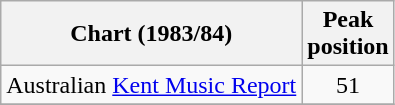<table class="wikitable sortable">
<tr>
<th>Chart (1983/84)</th>
<th>Peak<br>position</th>
</tr>
<tr>
<td>Australian <a href='#'>Kent Music Report</a></td>
<td style="text-align:center;">51</td>
</tr>
<tr>
</tr>
</table>
